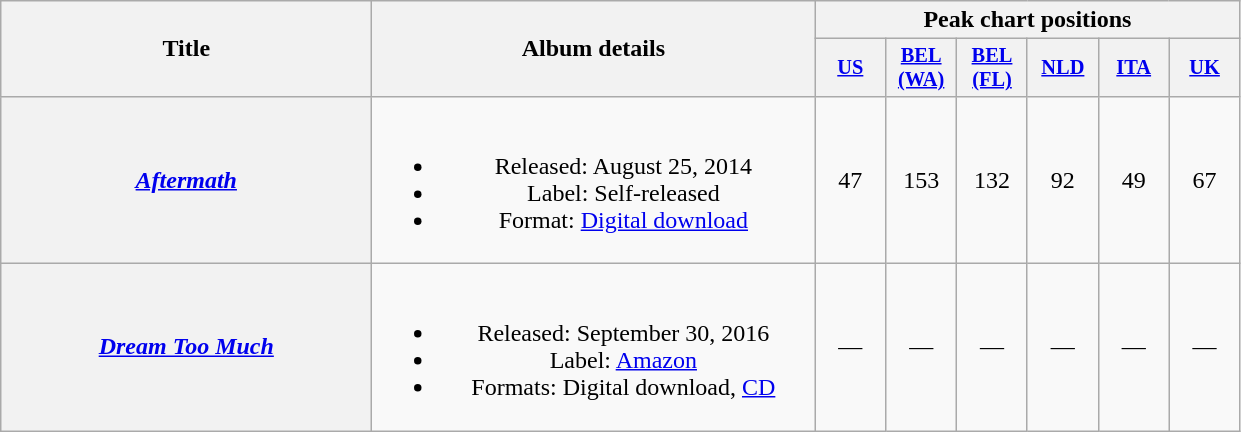<table class="wikitable plainrowheaders" style="text-align:center;" border="1">
<tr>
<th scope="col" rowspan="2" style="width:15em;">Title</th>
<th scope="col" rowspan="2" style="width:18em;">Album details</th>
<th scope="col" colspan="6">Peak chart positions</th>
</tr>
<tr>
<th scope="col" style="width:3em;font-size:85%;"><a href='#'>US</a><br></th>
<th scope="col" style="width:3em;font-size:85%;"><a href='#'>BEL<br>(WA)</a><br></th>
<th scope="col" style="width:3em;font-size:85%;"><a href='#'>BEL<br>(FL)</a><br></th>
<th scope="col" style="width:3em;font-size:85%;"><a href='#'>NLD</a><br></th>
<th scope="col" style="width:3em;font-size:85%;"><a href='#'>ITA</a><br></th>
<th scope="col" style="width:3em;font-size:85%;"><a href='#'>UK</a><br></th>
</tr>
<tr>
<th scope="row"><em><a href='#'>Aftermath</a></em><br></th>
<td><br><ul><li>Released: August 25, 2014</li><li>Label: Self-released</li><li>Format: <a href='#'>Digital download</a></li></ul></td>
<td>47</td>
<td>153</td>
<td>132</td>
<td>92</td>
<td>49</td>
<td>67</td>
</tr>
<tr>
<th scope="row"><em><a href='#'>Dream Too Much</a></em></th>
<td><br><ul><li>Released: September 30, 2016</li><li>Label: <a href='#'>Amazon</a></li><li>Formats: Digital download, <a href='#'>CD</a></li></ul></td>
<td>—</td>
<td>—</td>
<td>—</td>
<td>—</td>
<td>—</td>
<td>—</td>
</tr>
</table>
